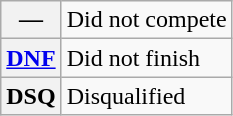<table class="wikitable">
<tr>
<th scope="row">—</th>
<td>Did not compete</td>
</tr>
<tr>
<th scope="row"><a href='#'>DNF</a></th>
<td>Did not finish</td>
</tr>
<tr>
<th scope="row">DSQ</th>
<td>Disqualified</td>
</tr>
</table>
